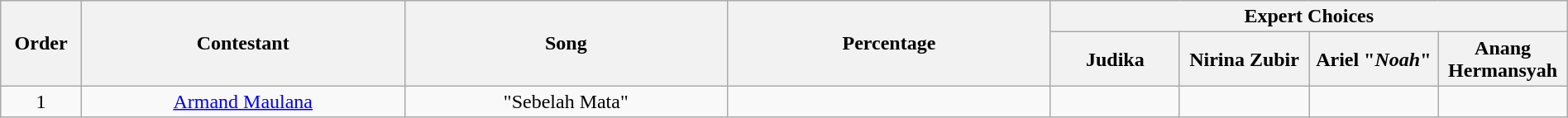<table class="wikitable" style="text-align:center; width:100%;">
<tr>
<th scope="col" rowspan="2" style="width:05%;">Order</th>
<th scope="col" rowspan="2" style="width:20%;">Contestant</th>
<th scope="col" rowspan="2" style="width:20%;">Song</th>
<th scope="col" rowspan="2" style="width:20%;">Percentage</th>
<th scope="col" colspan="4" style="width:32%;">Expert Choices</th>
</tr>
<tr>
<th style="width:08%;">Judika</th>
<th style="width:08%;">Nirina Zubir</th>
<th style="width:08%;">Ariel "<em>Noah</em>"</th>
<th style="width:08%;">Anang Hermansyah</th>
</tr>
<tr>
<td>1</td>
<td><a href='#'>Armand Maulana</a></td>
<td>"Sebelah Mata"</td>
<td></td>
<td></td>
<td></td>
<td></td>
<td></td>
</tr>
</table>
